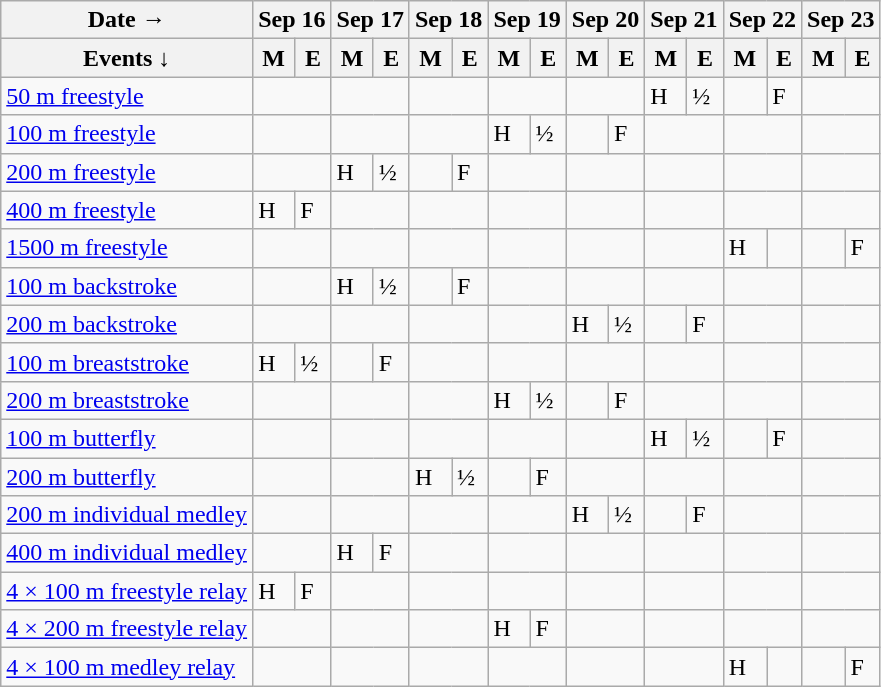<table class="wikitable olympic-schedule swimming">
<tr>
<th>Date →</th>
<th colspan="2">Sep 16</th>
<th colspan="2">Sep 17</th>
<th colspan="2">Sep 18</th>
<th colspan="2">Sep 19</th>
<th colspan="2">Sep 20</th>
<th colspan="2">Sep 21</th>
<th colspan="2">Sep 22</th>
<th colspan="2">Sep 23</th>
</tr>
<tr>
<th>Events   ↓</th>
<th>M</th>
<th>E</th>
<th>M</th>
<th>E</th>
<th>M</th>
<th>E</th>
<th>M</th>
<th>E</th>
<th>M</th>
<th>E</th>
<th>M</th>
<th>E</th>
<th>M</th>
<th>E</th>
<th>M</th>
<th>E</th>
</tr>
<tr>
<td class="event"><a href='#'>50 m freestyle</a></td>
<td colspan=2></td>
<td colspan=2></td>
<td colspan=2></td>
<td colspan=2></td>
<td colspan=2></td>
<td class="heats">H</td>
<td class="semifinals">½</td>
<td></td>
<td class="final">F</td>
<td colspan=2></td>
</tr>
<tr>
<td class="event"><a href='#'>100 m freestyle</a></td>
<td colspan=2></td>
<td colspan=2></td>
<td colspan=2></td>
<td class="heats">H</td>
<td class="semifinals">½</td>
<td></td>
<td class="final">F</td>
<td colspan=2></td>
<td colspan=2></td>
<td colspan=2></td>
</tr>
<tr>
<td class="event"><a href='#'>200 m freestyle</a></td>
<td colspan=2></td>
<td class="heats">H</td>
<td class="semifinals">½</td>
<td></td>
<td class="final">F</td>
<td colspan=2></td>
<td colspan=2></td>
<td colspan=2></td>
<td colspan=2></td>
<td colspan=2></td>
</tr>
<tr>
<td class="event"><a href='#'>400 m freestyle</a></td>
<td class="heats">H</td>
<td class="final">F</td>
<td colspan=2></td>
<td colspan=2></td>
<td colspan=2></td>
<td colspan=2></td>
<td colspan=2></td>
<td colspan=2></td>
<td colspan=2></td>
</tr>
<tr>
<td class="event"><a href='#'>1500 m freestyle</a></td>
<td colspan=2></td>
<td colspan=2></td>
<td colspan=2></td>
<td colspan=2></td>
<td colspan=2></td>
<td colspan=2></td>
<td class="heats">H</td>
<td></td>
<td></td>
<td class="final">F</td>
</tr>
<tr>
<td class="event"><a href='#'>100 m backstroke</a></td>
<td colspan=2></td>
<td class="heats">H</td>
<td class="semifinals">½</td>
<td></td>
<td class="final">F</td>
<td colspan=2></td>
<td colspan=2></td>
<td colspan=2></td>
<td colspan=2></td>
<td colspan=2></td>
</tr>
<tr>
<td class="event"><a href='#'>200 m backstroke</a></td>
<td colspan=2></td>
<td colspan=2></td>
<td colspan=2></td>
<td colspan=2></td>
<td class="heats">H</td>
<td class="semifinals">½</td>
<td></td>
<td class="final">F</td>
<td colspan=2></td>
<td colspan=2></td>
</tr>
<tr>
<td class="event"><a href='#'>100 m breaststroke</a></td>
<td class="heats">H</td>
<td class="semifinals">½</td>
<td></td>
<td class="final">F</td>
<td colspan=2></td>
<td colspan=2></td>
<td colspan=2></td>
<td colspan=2></td>
<td colspan=2></td>
<td colspan=2></td>
</tr>
<tr>
<td class="event"><a href='#'>200 m breaststroke</a></td>
<td colspan=2></td>
<td colspan=2></td>
<td colspan=2></td>
<td class="heats">H</td>
<td class="semifinals">½</td>
<td></td>
<td class="final">F</td>
<td colspan=2></td>
<td colspan=2></td>
<td colspan=2></td>
</tr>
<tr>
<td class="event"><a href='#'>100 m butterfly</a></td>
<td colspan=2></td>
<td colspan=2></td>
<td colspan=2></td>
<td colspan=2></td>
<td colspan=2></td>
<td class="heats">H</td>
<td class="semifinals">½</td>
<td></td>
<td class="final">F</td>
<td colspan=2></td>
</tr>
<tr>
<td class="event"><a href='#'>200 m butterfly</a></td>
<td colspan=2></td>
<td colspan=2></td>
<td class="heats">H</td>
<td class="semifinals">½</td>
<td></td>
<td class="final">F</td>
<td colspan=2></td>
<td colspan=2></td>
<td colspan=2></td>
<td colspan=2></td>
</tr>
<tr>
<td class="event"><a href='#'>200 m individual medley</a></td>
<td colspan=2></td>
<td colspan=2></td>
<td colspan=2></td>
<td colspan=2></td>
<td class="heats">H</td>
<td class="semifinals">½</td>
<td></td>
<td class="final">F</td>
<td colspan=2></td>
<td colspan=2></td>
</tr>
<tr>
<td class="event"><a href='#'>400 m individual medley</a></td>
<td colspan=2></td>
<td class="heats">H</td>
<td class="final">F</td>
<td colspan=2></td>
<td colspan=2></td>
<td colspan=2></td>
<td colspan=2></td>
<td colspan=2></td>
<td colspan=2></td>
</tr>
<tr>
<td class="event"><a href='#'>4 × 100 m freestyle relay</a></td>
<td class="heats">H</td>
<td class="final">F</td>
<td colspan=2></td>
<td colspan=2></td>
<td colspan=2></td>
<td colspan=2></td>
<td colspan=2></td>
<td colspan=2></td>
<td colspan=2></td>
</tr>
<tr>
<td class="event"><a href='#'>4 × 200 m freestyle relay</a></td>
<td colspan=2></td>
<td colspan=2></td>
<td colspan=2></td>
<td class="heats">H</td>
<td class="final">F</td>
<td colspan=2></td>
<td colspan=2></td>
<td colspan=2></td>
<td colspan=2></td>
</tr>
<tr>
<td class="event"><a href='#'>4 × 100 m medley relay</a></td>
<td colspan=2></td>
<td colspan=2></td>
<td colspan=2></td>
<td colspan=2></td>
<td colspan=2></td>
<td colspan=2></td>
<td class="heats">H</td>
<td></td>
<td></td>
<td class="final">F</td>
</tr>
</table>
